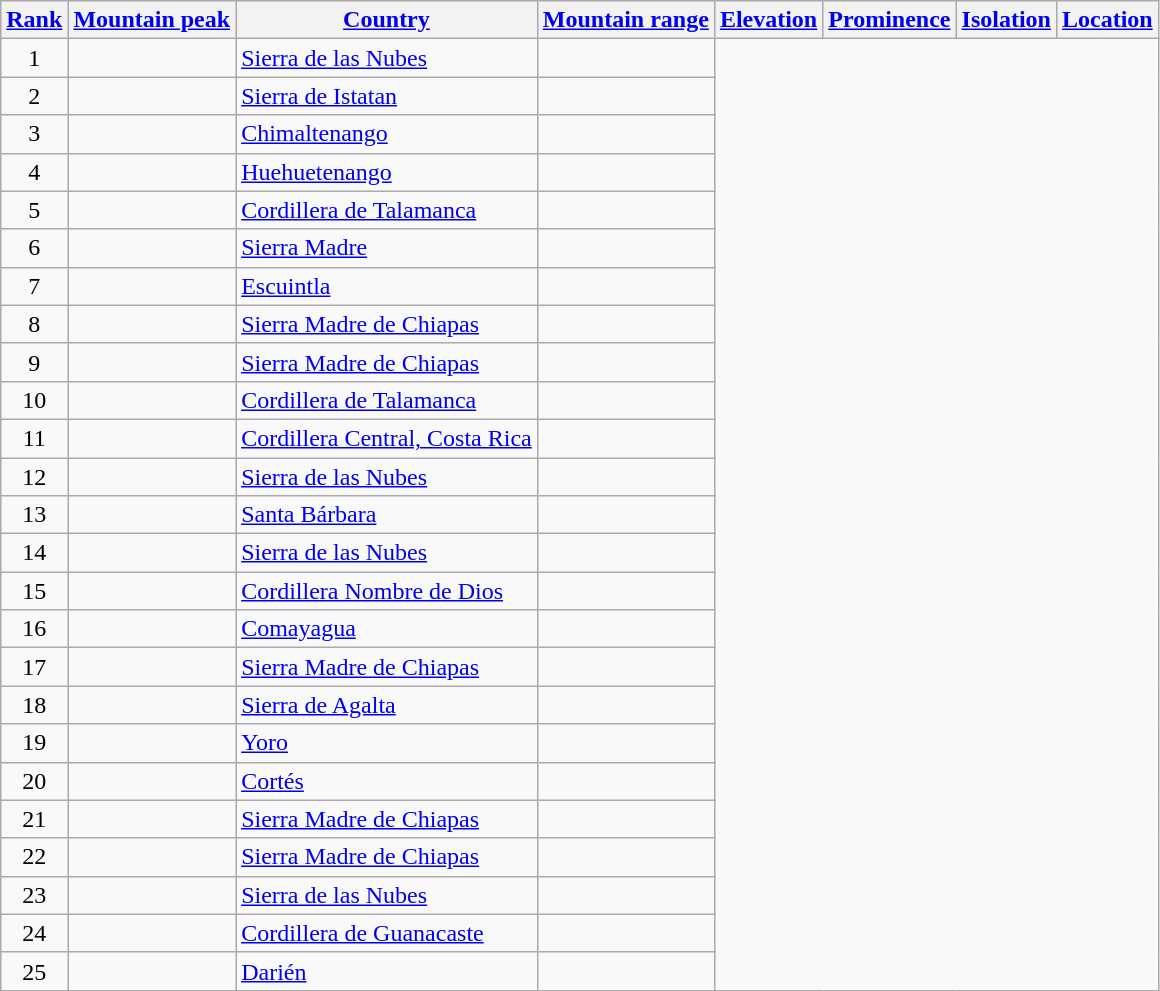<table class="wikitable sortable">
<tr>
<th><a href='#'>Rank</a></th>
<th><a href='#'>Mountain peak</a></th>
<th><a href='#'>Country</a></th>
<th><a href='#'>Mountain range</a></th>
<th><a href='#'>Elevation</a></th>
<th><a href='#'>Prominence</a></th>
<th><a href='#'>Isolation</a></th>
<th><a href='#'>Location</a></th>
</tr>
<tr>
<td align=center>1<br></td>
<td></td>
<td><a href='#'>Sierra de las Nubes</a><br></td>
<td></td>
</tr>
<tr>
<td align=center>2<br></td>
<td><br></td>
<td><a href='#'>Sierra de Istatan</a><br></td>
<td></td>
</tr>
<tr>
<td align=center>3<br></td>
<td></td>
<td><a href='#'>Chimaltenango</a><br></td>
<td></td>
</tr>
<tr>
<td align=center>4<br></td>
<td></td>
<td><a href='#'>Huehuetenango</a><br></td>
<td></td>
</tr>
<tr>
<td align=center>5<br></td>
<td></td>
<td><a href='#'>Cordillera de Talamanca</a><br></td>
<td></td>
</tr>
<tr>
<td align=center>6<br></td>
<td></td>
<td><a href='#'>Sierra Madre</a><br></td>
<td></td>
</tr>
<tr>
<td align=center>7<br></td>
<td></td>
<td><a href='#'>Escuintla</a><br></td>
<td></td>
</tr>
<tr>
<td align=center>8<br></td>
<td></td>
<td><a href='#'>Sierra Madre de Chiapas</a><br></td>
<td></td>
</tr>
<tr>
<td align=center>9<br></td>
<td></td>
<td><a href='#'>Sierra Madre de Chiapas</a><br></td>
<td></td>
</tr>
<tr>
<td align=center>10<br></td>
<td></td>
<td><a href='#'>Cordillera de Talamanca</a><br></td>
<td></td>
</tr>
<tr>
<td align=center>11<br></td>
<td></td>
<td><a href='#'>Cordillera Central, Costa Rica</a><br></td>
<td></td>
</tr>
<tr>
<td align=center>12<br></td>
<td></td>
<td><a href='#'>Sierra de las Nubes</a><br></td>
<td></td>
</tr>
<tr>
<td align=center>13<br></td>
<td></td>
<td><a href='#'>Santa Bárbara</a><br></td>
<td></td>
</tr>
<tr>
<td align=center>14<br></td>
<td><br></td>
<td><a href='#'>Sierra de las Nubes</a><br></td>
<td></td>
</tr>
<tr>
<td align=center>15<br></td>
<td></td>
<td><a href='#'>Cordillera Nombre de Dios</a><br></td>
<td></td>
</tr>
<tr>
<td align=center>16<br></td>
<td></td>
<td><a href='#'>Comayagua</a><br></td>
<td></td>
</tr>
<tr>
<td align=center>17<br></td>
<td></td>
<td><a href='#'>Sierra Madre de Chiapas</a><br></td>
<td></td>
</tr>
<tr>
<td align=center>18<br></td>
<td></td>
<td><a href='#'>Sierra de Agalta</a><br></td>
<td></td>
</tr>
<tr>
<td align=center>19<br></td>
<td></td>
<td><a href='#'>Yoro</a><br></td>
<td></td>
</tr>
<tr>
<td align=center>20<br></td>
<td></td>
<td><a href='#'>Cortés</a><br></td>
<td></td>
</tr>
<tr>
<td align=center>21<br></td>
<td></td>
<td><a href='#'>Sierra Madre de Chiapas</a><br></td>
<td></td>
</tr>
<tr>
<td align=center>22<br></td>
<td></td>
<td><a href='#'>Sierra Madre de Chiapas</a><br></td>
<td></td>
</tr>
<tr>
<td align=center>23<br></td>
<td><br></td>
<td><a href='#'>Sierra de las Nubes</a><br></td>
<td></td>
</tr>
<tr>
<td align=center>24<br></td>
<td></td>
<td><a href='#'>Cordillera de Guanacaste</a><br></td>
<td></td>
</tr>
<tr>
<td align=center>25<br></td>
<td></td>
<td><a href='#'>Darién</a><br></td>
<td></td>
</tr>
</table>
